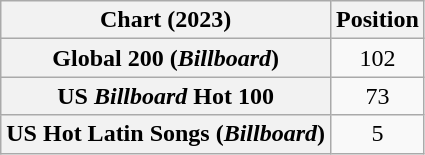<table class="wikitable sortable plainrowheaders" style="text-align:center">
<tr>
<th scope="col">Chart (2023)</th>
<th scope="col">Position</th>
</tr>
<tr>
<th scope="row">Global 200 (<em>Billboard</em>)</th>
<td>102</td>
</tr>
<tr>
<th scope="row">US <em>Billboard</em> Hot 100</th>
<td>73</td>
</tr>
<tr>
<th scope="row">US Hot Latin Songs (<em>Billboard</em>)</th>
<td>5</td>
</tr>
</table>
